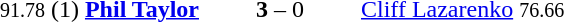<table style="text-align:center">
<tr>
<th width=223></th>
<th width=100></th>
<th width=223></th>
</tr>
<tr>
<td align=right><small>91.78</small> (1) <strong><a href='#'>Phil Taylor</a></strong> </td>
<td><strong>3</strong> – 0</td>
<td align=left> <a href='#'>Cliff Lazarenko</a> <small>76.66</small></td>
</tr>
</table>
